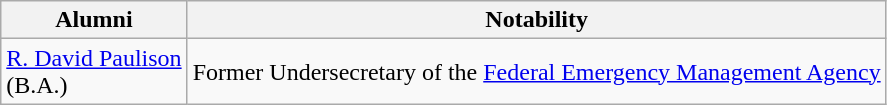<table class="wikitable">
<tr>
<th>Alumni</th>
<th>Notability</th>
</tr>
<tr>
<td><a href='#'>R. David Paulison</a> <br>(B.A.)</td>
<td>Former Undersecretary of the <a href='#'>Federal Emergency Management Agency</a></td>
</tr>
</table>
